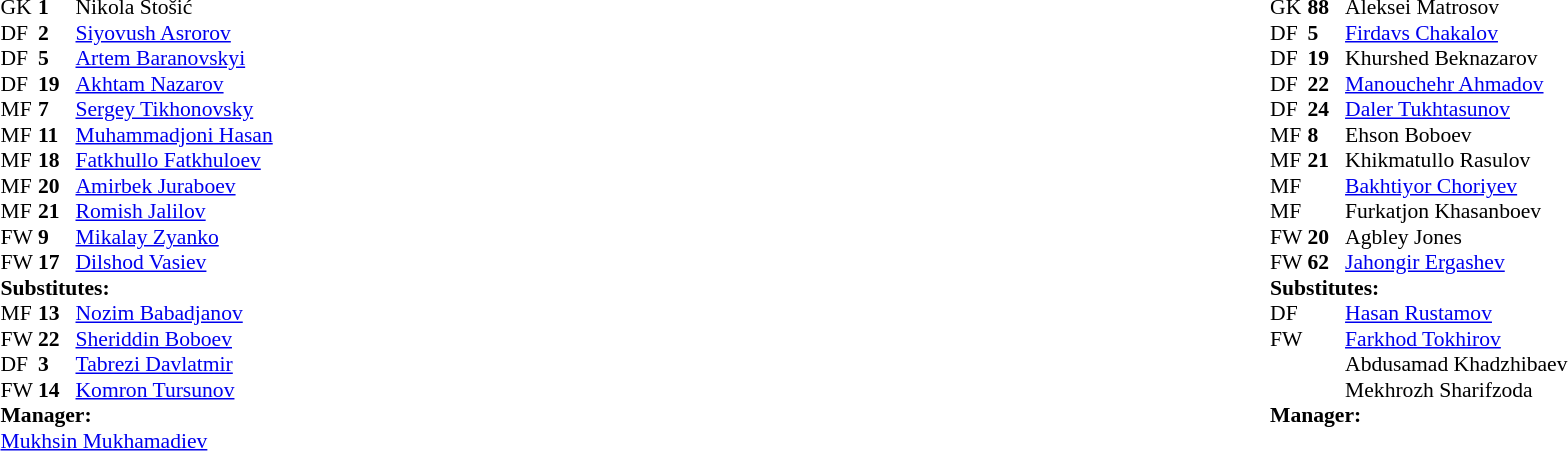<table width="100%">
<tr>
<td valign="top" width="50%"><br><table style="font-size: 90%" cellspacing="0" cellpadding="0">
<tr>
<td colspan="4"></td>
</tr>
<tr>
<th width=25></th>
<th width=25></th>
</tr>
<tr>
<td>GK</td>
<td><strong>1 </strong></td>
<td> Nikola Stošić</td>
<td></td>
</tr>
<tr>
<td>DF</td>
<td><strong>2 </strong></td>
<td> <a href='#'>Siyovush Asrorov</a></td>
<td></td>
</tr>
<tr>
<td>DF</td>
<td><strong>5 </strong></td>
<td> <a href='#'>Artem Baranovskyi</a></td>
<td></td>
</tr>
<tr>
<td>DF</td>
<td><strong>19</strong></td>
<td> <a href='#'>Akhtam Nazarov</a></td>
<td></td>
</tr>
<tr>
<td>MF</td>
<td><strong>7 </strong></td>
<td> <a href='#'>Sergey Tikhonovsky</a></td>
<td></td>
</tr>
<tr>
<td>MF</td>
<td><strong>11</strong></td>
<td> <a href='#'>Muhammadjoni Hasan</a></td>
<td></td>
<td></td>
</tr>
<tr>
<td>MF</td>
<td><strong>18</strong></td>
<td> <a href='#'>Fatkhullo Fatkhuloev</a></td>
<td></td>
<td></td>
</tr>
<tr>
<td>MF</td>
<td><strong>20</strong></td>
<td> <a href='#'>Amirbek Juraboev</a></td>
<td></td>
<td></td>
</tr>
<tr>
<td>MF</td>
<td><strong>21</strong></td>
<td> <a href='#'>Romish Jalilov</a></td>
<td></td>
</tr>
<tr>
<td>FW</td>
<td><strong>9 </strong></td>
<td> <a href='#'>Mikalay Zyanko</a></td>
<td></td>
</tr>
<tr>
<td>FW</td>
<td><strong>17</strong></td>
<td> <a href='#'>Dilshod Vasiev</a></td>
<td></td>
<td></td>
</tr>
<tr>
<td colspan=3><strong>Substitutes:</strong></td>
</tr>
<tr>
<td>MF</td>
<td><strong>13</strong></td>
<td> <a href='#'>Nozim Babadjanov</a></td>
<td></td>
<td></td>
</tr>
<tr>
<td>FW</td>
<td><strong>22</strong></td>
<td> <a href='#'>Sheriddin Boboev</a></td>
<td></td>
<td></td>
</tr>
<tr>
<td>DF</td>
<td><strong>3 </strong></td>
<td> <a href='#'>Tabrezi Davlatmir</a></td>
<td></td>
<td></td>
</tr>
<tr>
<td>FW</td>
<td><strong>14</strong></td>
<td> <a href='#'>Komron Tursunov</a></td>
<td></td>
<td></td>
</tr>
<tr>
<td colspan=3><strong>Manager:</strong></td>
</tr>
<tr>
<td colspan=4> <a href='#'>Mukhsin Mukhamadiev</a></td>
</tr>
</table>
</td>
<td valign="top"></td>
<td valign="top" width="50%"><br><table style="font-size: 90%" cellspacing="0" cellpadding="0" align=center>
<tr>
<td colspan="4"></td>
</tr>
<tr>
<th width=25></th>
<th width=25></th>
</tr>
<tr>
<td>GK</td>
<td><strong>88</strong></td>
<td> Aleksei Matrosov</td>
<td></td>
</tr>
<tr>
<td>DF</td>
<td><strong>5 </strong></td>
<td> <a href='#'>Firdavs Chakalov</a></td>
<td></td>
</tr>
<tr>
<td>DF</td>
<td><strong>19</strong></td>
<td> Khurshed Beknazarov</td>
<td></td>
</tr>
<tr>
<td>DF</td>
<td><strong>22</strong></td>
<td> <a href='#'>Manouchehr Ahmadov</a></td>
<td></td>
</tr>
<tr>
<td>DF</td>
<td><strong>24</strong></td>
<td> <a href='#'>Daler Tukhtasunov</a></td>
<td></td>
</tr>
<tr>
<td>MF</td>
<td><strong>8 </strong></td>
<td> Ehson Boboev</td>
<td></td>
<td></td>
</tr>
<tr>
<td>MF</td>
<td><strong>21</strong></td>
<td> Khikmatullo Rasulov</td>
<td></td>
<td></td>
</tr>
<tr>
<td>MF</td>
<td><strong>  </strong></td>
<td> <a href='#'>Bakhtiyor Choriyev</a></td>
<td></td>
</tr>
<tr>
<td>MF</td>
<td><strong>  </strong></td>
<td> Furkatjon Khasanboev</td>
<td></td>
<td></td>
</tr>
<tr>
<td>FW</td>
<td><strong>20</strong></td>
<td> Agbley Jones</td>
<td></td>
<td></td>
</tr>
<tr>
<td>FW</td>
<td><strong>62</strong></td>
<td> <a href='#'>Jahongir Ergashev</a></td>
<td></td>
</tr>
<tr>
<td colspan=3><strong>Substitutes:</strong></td>
</tr>
<tr>
<td>DF</td>
<td><strong>  </strong></td>
<td> <a href='#'>Hasan Rustamov</a></td>
<td></td>
<td></td>
</tr>
<tr>
<td>FW</td>
<td><strong>  </strong></td>
<td> <a href='#'>Farkhod Tokhirov</a></td>
<td></td>
<td></td>
</tr>
<tr>
<td></td>
<td><strong>  </strong></td>
<td> Abdusamad Khadzhibaev</td>
<td></td>
<td></td>
</tr>
<tr>
<td></td>
<td><strong>  </strong></td>
<td> Mekhrozh Sharifzoda</td>
<td></td>
<td></td>
</tr>
<tr>
<td colspan=3><strong>Manager:</strong></td>
</tr>
<tr>
</tr>
</table>
</td>
</tr>
</table>
